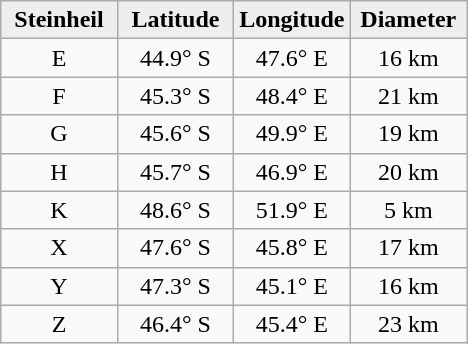<table class="wikitable">
<tr>
<th width="25%" style="background:#eeeeee;">Steinheil</th>
<th width="25%" style="background:#eeeeee;">Latitude</th>
<th width="25%" style="background:#eeeeee;">Longitude</th>
<th width="25%" style="background:#eeeeee;">Diameter</th>
</tr>
<tr>
<td align="center">E</td>
<td align="center">44.9° S</td>
<td align="center">47.6° E</td>
<td align="center">16 km</td>
</tr>
<tr>
<td align="center">F</td>
<td align="center">45.3° S</td>
<td align="center">48.4° E</td>
<td align="center">21 km</td>
</tr>
<tr>
<td align="center">G</td>
<td align="center">45.6° S</td>
<td align="center">49.9° E</td>
<td align="center">19 km</td>
</tr>
<tr>
<td align="center">H</td>
<td align="center">45.7° S</td>
<td align="center">46.9° E</td>
<td align="center">20 km</td>
</tr>
<tr>
<td align="center">K</td>
<td align="center">48.6° S</td>
<td align="center">51.9° E</td>
<td align="center">5 km</td>
</tr>
<tr>
<td align="center">X</td>
<td align="center">47.6° S</td>
<td align="center">45.8° E</td>
<td align="center">17 km</td>
</tr>
<tr>
<td align="center">Y</td>
<td align="center">47.3° S</td>
<td align="center">45.1° E</td>
<td align="center">16 km</td>
</tr>
<tr>
<td align="center">Z</td>
<td align="center">46.4° S</td>
<td align="center">45.4° E</td>
<td align="center">23 km</td>
</tr>
</table>
